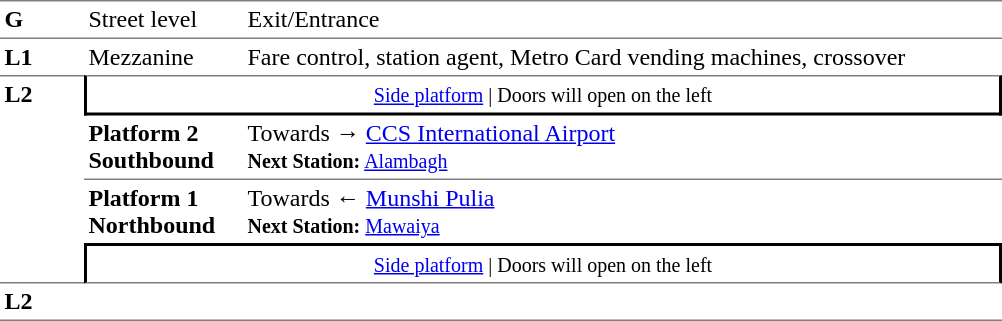<table table border=0 cellspacing=0 cellpadding=3>
<tr>
<td style="border-bottom:solid 1px gray;border-top:solid 1px gray;" width=50 valign=top><strong>G</strong></td>
<td style="border-top:solid 1px gray;border-bottom:solid 1px gray;" width=100 valign=top>Street level</td>
<td style="border-top:solid 1px gray;border-bottom:solid 1px gray;" width=500 valign=top>Exit/Entrance</td>
</tr>
<tr>
<td valign=top><strong>L1</strong></td>
<td valign=top>Mezzanine</td>
<td valign=top>Fare control, station agent, Metro Card vending machines, crossover<br></td>
</tr>
<tr>
<td style="border-top:solid 1px gray;border-bottom:solid 1px gray;" width=50 rowspan=4 valign=top><strong>L2</strong></td>
<td style="border-top:solid 1px gray;border-right:solid 2px black;border-left:solid 2px black;border-bottom:solid 2px black;text-align:center;" colspan=2><small><a href='#'>Side platform</a> | Doors will open on the left </small></td>
</tr>
<tr>
<td style="border-bottom:solid 1px gray;" width=100><span><strong>Platform 2</strong><br><strong>Southbound</strong></span></td>
<td style="border-bottom:solid 1px gray;" width=500>Towards → <a href='#'>CCS International Airport</a><br><small><strong>Next Station:</strong> <a href='#'>Alambagh</a></small></td>
</tr>
<tr>
<td><span><strong>Platform 1</strong><br><strong>Northbound</strong></span></td>
<td><span></span>Towards ← <a href='#'>Munshi Pulia</a><br><small><strong>Next Station:</strong> <a href='#'>Mawaiya</a></small></td>
</tr>
<tr>
<td style="border-top:solid 2px black;border-right:solid 2px black;border-left:solid 2px black;border-bottom:solid 1px gray;text-align:center;" colspan=2><small><a href='#'>Side platform</a> | Doors will open on the left </small></td>
</tr>
<tr>
<td style="border-bottom:solid 1px gray;" width=50 rowspan=2 valign=top><strong>L2</strong></td>
<td style="border-bottom:solid 1px gray;" width=100></td>
<td style="border-bottom:solid 1px gray;" width=500></td>
</tr>
<tr>
</tr>
</table>
